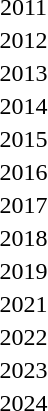<table>
<tr>
<td align="center">2011</td>
<td></td>
<td></td>
<td></td>
</tr>
<tr>
<td align="center">2012</td>
<td></td>
<td></td>
<td><br></td>
</tr>
<tr>
<td align="center">2013</td>
<td></td>
<td></td>
<td></td>
</tr>
<tr>
<td align="center">2014</td>
<td></td>
<td></td>
<td></td>
</tr>
<tr>
<td align="center">2015</td>
<td></td>
<td></td>
<td><br></td>
</tr>
<tr>
<td align="center">2016</td>
<td></td>
<td></td>
<td><br></td>
</tr>
<tr>
<td align="center">2017</td>
<td></td>
<td></td>
<td><br></td>
</tr>
<tr>
<td align="center">2018</td>
<td></td>
<td></td>
<td></td>
</tr>
<tr>
<td align="center">2019</td>
<td></td>
<td></td>
<td></td>
</tr>
<tr>
<td align="center">2021</td>
<td></td>
<td></td>
<td></td>
</tr>
<tr>
<td align="center">2022</td>
<td></td>
<td></td>
<td></td>
</tr>
<tr>
<td align="center">2023</td>
<td></td>
<td></td>
<td></td>
</tr>
<tr>
<td align="center">2024</td>
<td></td>
<td></td>
<td></td>
</tr>
</table>
